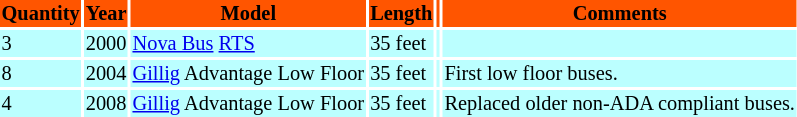<table class="toccolours sortable" style="font-size: 85%;">
<tr bgcolor=#FF5500>
<th>Quantity</th>
<th>Year</th>
<th>Model</th>
<th>Length</th>
<th></th>
<th>Comments</th>
</tr>
<tr bgcolor="#BBFFFF">
<td>3</td>
<td>2000</td>
<td><a href='#'>Nova Bus</a> <a href='#'>RTS</a></td>
<td>35 feet</td>
<td></td>
<td></td>
</tr>
<tr bgcolor="#BBFFFF">
<td>8</td>
<td>2004</td>
<td><a href='#'>Gillig</a> Advantage Low Floor</td>
<td>35 feet</td>
<td></td>
<td>First low floor buses.</td>
</tr>
<tr bgcolor="#BBFFFF">
<td>4</td>
<td>2008</td>
<td><a href='#'>Gillig</a> Advantage Low Floor</td>
<td>35 feet</td>
<td></td>
<td>Replaced older non-ADA compliant buses.</td>
</tr>
</table>
